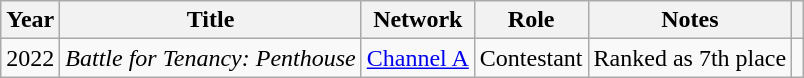<table class="wikitable">
<tr>
<th>Year</th>
<th>Title</th>
<th>Network</th>
<th>Role</th>
<th>Notes</th>
<th></th>
</tr>
<tr>
<td>2022</td>
<td><em>Battle for Tenancy: Penthouse</em></td>
<td><a href='#'>Channel A</a></td>
<td>Contestant</td>
<td>Ranked as 7th place</td>
<td></td>
</tr>
</table>
